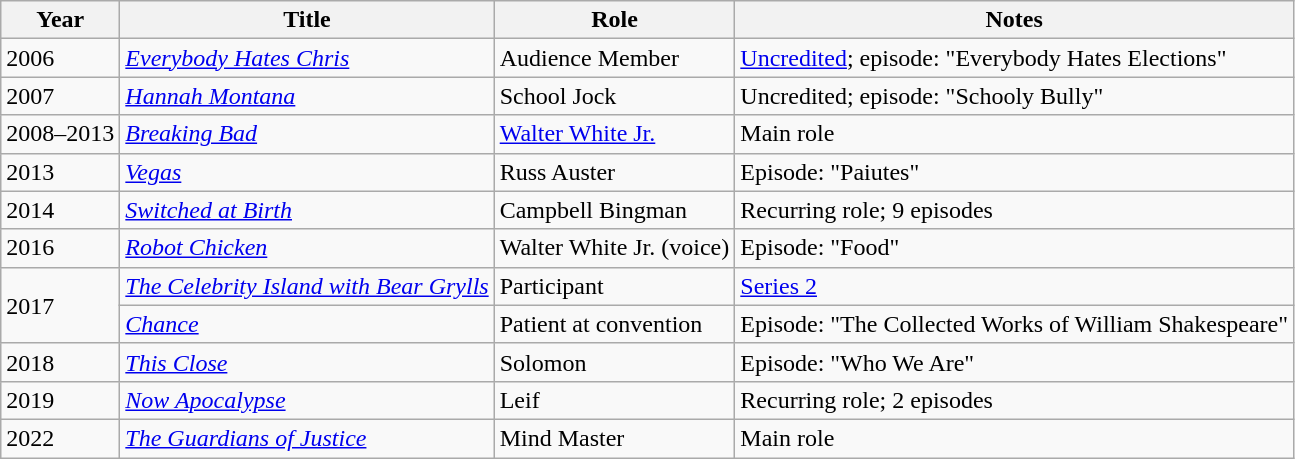<table class="wikitable sortable">
<tr>
<th>Year</th>
<th>Title</th>
<th>Role</th>
<th>Notes</th>
</tr>
<tr>
<td>2006</td>
<td><em><a href='#'>Everybody Hates Chris</a></em></td>
<td>Audience Member</td>
<td><a href='#'>Uncredited</a>; episode: "Everybody Hates Elections"</td>
</tr>
<tr>
<td>2007</td>
<td><em><a href='#'>Hannah Montana</a></em></td>
<td>School Jock</td>
<td>Uncredited; episode: "Schooly Bully"</td>
</tr>
<tr>
<td>2008–2013</td>
<td><em><a href='#'>Breaking Bad</a></em></td>
<td><a href='#'>Walter White Jr.</a></td>
<td>Main role</td>
</tr>
<tr>
<td>2013</td>
<td><em><a href='#'>Vegas</a></em></td>
<td>Russ Auster</td>
<td>Episode: "Paiutes"</td>
</tr>
<tr>
<td>2014</td>
<td><em><a href='#'>Switched at Birth</a></em></td>
<td>Campbell Bingman</td>
<td>Recurring role; 9 episodes</td>
</tr>
<tr>
<td>2016</td>
<td><em><a href='#'>Robot Chicken</a></em></td>
<td>Walter White Jr. (voice)</td>
<td>Episode: "Food"</td>
</tr>
<tr>
<td rowspan="2">2017</td>
<td><em><a href='#'>The Celebrity Island with Bear Grylls</a></em></td>
<td>Participant</td>
<td><a href='#'>Series 2</a></td>
</tr>
<tr>
<td><em><a href='#'>Chance</a></em></td>
<td>Patient at convention</td>
<td>Episode: "The Collected Works of William Shakespeare"</td>
</tr>
<tr>
<td>2018</td>
<td><em><a href='#'>This Close</a></em></td>
<td>Solomon</td>
<td>Episode: "Who We Are"</td>
</tr>
<tr>
<td>2019</td>
<td><em><a href='#'>Now Apocalypse</a></em></td>
<td>Leif</td>
<td>Recurring role; 2 episodes</td>
</tr>
<tr>
<td>2022</td>
<td><em><a href='#'>The Guardians of Justice</a></em></td>
<td>Mind Master</td>
<td>Main role</td>
</tr>
</table>
